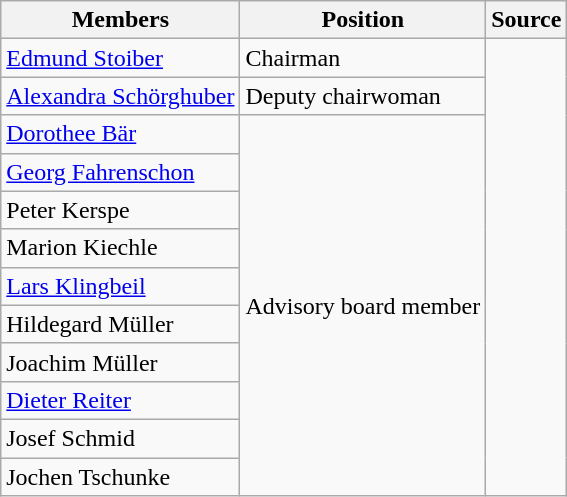<table class="wikitable">
<tr>
<th scope="col">Members</th>
<th scope="col">Position</th>
<th scope="col">Source</th>
</tr>
<tr>
<td><a href='#'>Edmund Stoiber</a></td>
<td>Chairman</td>
<td rowspan="12"></td>
</tr>
<tr>
<td><a href='#'>Alexandra Schörghuber</a></td>
<td>Deputy chairwoman</td>
</tr>
<tr>
<td><a href='#'>Dorothee Bär</a></td>
<td rowspan="10">Advisory board member</td>
</tr>
<tr>
<td><a href='#'>Georg Fahrenschon</a></td>
</tr>
<tr>
<td>Peter Kerspe</td>
</tr>
<tr>
<td>Marion Kiechle</td>
</tr>
<tr>
<td><a href='#'>Lars Klingbeil</a></td>
</tr>
<tr>
<td>Hildegard Müller</td>
</tr>
<tr>
<td>Joachim Müller</td>
</tr>
<tr>
<td><a href='#'>Dieter Reiter</a></td>
</tr>
<tr>
<td>Josef Schmid</td>
</tr>
<tr>
<td>Jochen Tschunke</td>
</tr>
</table>
